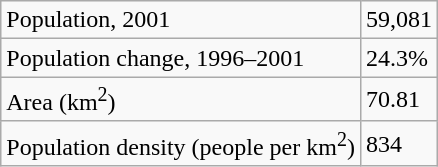<table class="wikitable">
<tr>
<td>Population, 2001</td>
<td>59,081</td>
</tr>
<tr>
<td>Population change, 1996–2001</td>
<td>24.3%</td>
</tr>
<tr>
<td>Area (km<sup>2</sup>)</td>
<td>70.81</td>
</tr>
<tr>
<td>Population density (people per km<sup>2</sup>)</td>
<td>834</td>
</tr>
</table>
